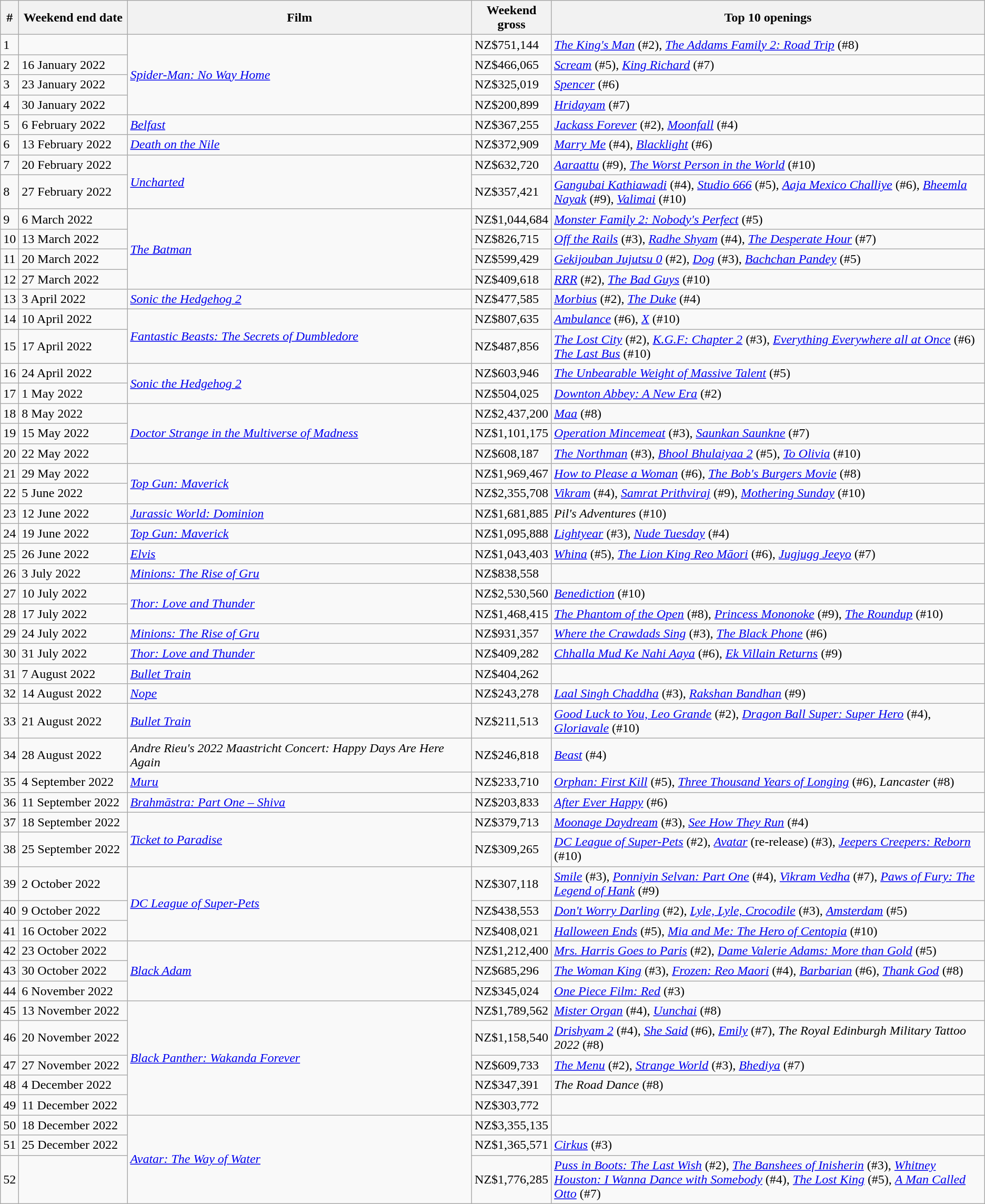<table class="wikitable sortable">
<tr>
<th abbr="Week">#</th>
<th abbr="Date" style="width:130px">Weekend end date</th>
<th style="width:35%;">Film</th>
<th abbr="Gross">Weekend<br>gross</th>
<th>Top 10 openings</th>
</tr>
<tr>
<td>1</td>
<td></td>
<td rowspan="4"><em><a href='#'>Spider-Man: No Way Home</a></em></td>
<td>NZ$751,144</td>
<td><em><a href='#'>The King's Man</a></em> (#2), <em><a href='#'>The Addams Family 2: Road Trip</a></em> (#8)</td>
</tr>
<tr>
<td>2</td>
<td>16 January 2022</td>
<td>NZ$466,065</td>
<td><em><a href='#'>Scream</a></em> (#5), <em><a href='#'>King Richard</a></em> (#7)</td>
</tr>
<tr>
<td>3</td>
<td>23 January 2022</td>
<td>NZ$325,019</td>
<td><em><a href='#'>Spencer</a></em> (#6)</td>
</tr>
<tr>
<td>4</td>
<td>30 January 2022</td>
<td>NZ$200,899</td>
<td><em><a href='#'>Hridayam</a></em> (#7)</td>
</tr>
<tr>
<td>5</td>
<td>6 February 2022</td>
<td><a href='#'><em>Belfast</em></a></td>
<td>NZ$367,255</td>
<td><em><a href='#'>Jackass Forever</a></em> (#2), <em><a href='#'>Moonfall</a></em> (#4)</td>
</tr>
<tr>
<td>6</td>
<td>13 February 2022</td>
<td><a href='#'><em>Death on the Nile</em></a></td>
<td>NZ$372,909</td>
<td><em><a href='#'>Marry Me</a></em> (#4), <em><a href='#'>Blacklight</a></em> (#6)</td>
</tr>
<tr>
<td>7</td>
<td>20 February 2022</td>
<td rowspan="2"><a href='#'><em>Uncharted</em></a></td>
<td>NZ$632,720</td>
<td><em><a href='#'>Aaraattu</a></em> (#9), <em><a href='#'>The Worst Person in the World</a></em> (#10)</td>
</tr>
<tr>
<td>8</td>
<td>27 February 2022</td>
<td>NZ$357,421</td>
<td><em><a href='#'>Gangubai Kathiawadi</a></em> (#4), <em><a href='#'>Studio 666</a></em> (#5), <em><a href='#'>Aaja Mexico Challiye</a></em> (#6), <em><a href='#'>Bheemla Nayak</a></em> (#9), <em><a href='#'>Valimai</a></em> (#10)</td>
</tr>
<tr>
<td>9</td>
<td>6 March 2022</td>
<td rowspan="4"><a href='#'><em>The Batman</em></a></td>
<td>NZ$1,044,684</td>
<td><em><a href='#'>Monster Family 2: Nobody's Perfect</a></em> (#5)</td>
</tr>
<tr>
<td>10</td>
<td>13 March 2022</td>
<td>NZ$826,715</td>
<td><em><a href='#'>Off the Rails</a></em> (#3), <em><a href='#'>Radhe Shyam</a></em> (#4),  <em><a href='#'>The Desperate Hour</a></em> (#7)</td>
</tr>
<tr>
<td>11</td>
<td>20 March 2022</td>
<td>NZ$599,429</td>
<td><em><a href='#'>Gekijouban Jujutsu 0</a></em> (#2), <em><a href='#'>Dog</a></em> (#3), <em><a href='#'>Bachchan Pandey</a></em> (#5)</td>
</tr>
<tr>
<td>12</td>
<td>27 March 2022</td>
<td>NZ$409,618</td>
<td><em><a href='#'>RRR</a></em> (#2), <em><a href='#'>The Bad Guys</a></em> (#10)</td>
</tr>
<tr>
<td>13</td>
<td>3 April 2022</td>
<td><a href='#'><em>Sonic the Hedgehog 2</em></a></td>
<td>NZ$477,585</td>
<td><em><a href='#'>Morbius</a></em> (#2), <em><a href='#'>The Duke</a></em> (#4)</td>
</tr>
<tr>
<td>14</td>
<td>10 April 2022</td>
<td rowspan="2"><em><a href='#'>Fantastic Beasts: The Secrets of Dumbledore</a></em></td>
<td>NZ$807,635</td>
<td><em><a href='#'>Ambulance</a></em> (#6), <em><a href='#'>X</a></em> (#10)</td>
</tr>
<tr>
<td>15</td>
<td>17 April 2022</td>
<td>NZ$487,856</td>
<td><em><a href='#'>The Lost City</a></em> (#2), <em><a href='#'>K.G.F: Chapter 2</a></em> (#3), <em><a href='#'>Everything Everywhere all at Once</a></em> (#6) <em><a href='#'>The Last Bus</a></em> (#10)</td>
</tr>
<tr>
<td>16</td>
<td>24 April 2022</td>
<td rowspan="2"><a href='#'><em>Sonic the Hedgehog 2</em></a></td>
<td>NZ$603,946</td>
<td><em><a href='#'>The Unbearable Weight of Massive Talent</a></em> (#5)</td>
</tr>
<tr>
<td>17</td>
<td>1 May 2022</td>
<td>NZ$504,025</td>
<td><em><a href='#'>Downton Abbey: A New Era</a></em> (#2)</td>
</tr>
<tr>
<td>18</td>
<td>8 May 2022</td>
<td rowspan="3"><em><a href='#'>Doctor Strange in the Multiverse of Madness</a></em></td>
<td>NZ$2,437,200</td>
<td><em><a href='#'>Maa</a></em> (#8)</td>
</tr>
<tr>
<td>19</td>
<td>15 May 2022</td>
<td>NZ$1,101,175</td>
<td><em><a href='#'>Operation Mincemeat</a></em> (#3), <em><a href='#'>Saunkan Saunkne</a></em> (#7)</td>
</tr>
<tr>
<td>20</td>
<td>22 May 2022</td>
<td>NZ$608,187</td>
<td><em><a href='#'>The Northman</a></em> (#3), <em><a href='#'>Bhool Bhulaiyaa 2</a></em> (#5), <em><a href='#'>To Olivia</a></em> (#10)</td>
</tr>
<tr>
<td>21</td>
<td>29 May 2022</td>
<td rowspan="2"><em><a href='#'>Top Gun: Maverick</a></em></td>
<td>NZ$1,969,467</td>
<td><em><a href='#'>How to Please a Woman</a></em> (#6), <em><a href='#'>The Bob's Burgers Movie</a></em> (#8)</td>
</tr>
<tr>
<td>22</td>
<td>5 June 2022</td>
<td>NZ$2,355,708</td>
<td><em><a href='#'>Vikram</a></em> (#4), <em><a href='#'>Samrat Prithviraj</a></em> (#9), <em><a href='#'>Mothering Sunday</a></em> (#10)</td>
</tr>
<tr>
<td>23</td>
<td>12 June 2022</td>
<td><a href='#'><em>Jurassic World: Dominion</em></a></td>
<td>NZ$1,681,885</td>
<td><em>Pil's Adventures</em> (#10)</td>
</tr>
<tr>
<td>24</td>
<td>19 June 2022</td>
<td><em><a href='#'>Top Gun: Maverick</a></em></td>
<td>NZ$1,095,888</td>
<td><em><a href='#'>Lightyear</a></em> (#3), <em><a href='#'>Nude Tuesday</a></em> (#4)</td>
</tr>
<tr>
<td>25</td>
<td>26 June 2022</td>
<td><a href='#'><em>Elvis</em></a></td>
<td>NZ$1,043,403</td>
<td><em><a href='#'>Whina</a></em> (#5), <em><a href='#'>The Lion King Reo Māori</a></em> (#6), <em><a href='#'>Jugjugg Jeeyo</a></em> (#7)</td>
</tr>
<tr>
<td>26</td>
<td>3 July 2022</td>
<td><em><a href='#'>Minions: The Rise of Gru</a></em></td>
<td>NZ$838,558</td>
<td></td>
</tr>
<tr>
<td>27</td>
<td>10 July 2022</td>
<td rowspan="2"><em><a href='#'>Thor: Love and Thunder</a></em></td>
<td>NZ$2,530,560</td>
<td><em><a href='#'>Benediction</a></em> (#10)</td>
</tr>
<tr>
<td>28</td>
<td>17 July 2022</td>
<td>NZ$1,468,415</td>
<td><em><a href='#'>The Phantom of the Open</a></em> (#8), <em><a href='#'>Princess Mononoke</a></em> (#9), <em><a href='#'>The Roundup</a></em> (#10)</td>
</tr>
<tr>
<td>29</td>
<td>24 July 2022</td>
<td><em><a href='#'>Minions: The Rise of Gru</a></em></td>
<td>NZ$931,357</td>
<td><em><a href='#'>Where the Crawdads Sing</a></em> (#3), <em><a href='#'>The Black Phone</a></em> (#6)</td>
</tr>
<tr>
<td>30</td>
<td>31 July 2022</td>
<td><em><a href='#'>Thor: Love and Thunder</a></em></td>
<td>NZ$409,282</td>
<td><em><a href='#'>Chhalla Mud Ke Nahi Aaya</a></em> (#6), <em><a href='#'>Ek Villain Returns</a></em> (#9)</td>
</tr>
<tr>
<td>31</td>
<td>7 August 2022</td>
<td><em><a href='#'>Bullet Train</a></em></td>
<td>NZ$404,262</td>
<td></td>
</tr>
<tr>
<td>32</td>
<td>14 August 2022</td>
<td><em><a href='#'>Nope</a></em></td>
<td>NZ$243,278</td>
<td><em><a href='#'>Laal Singh Chaddha</a></em> (#3), <em><a href='#'>Rakshan Bandhan</a></em> (#9)</td>
</tr>
<tr>
<td>33</td>
<td>21 August 2022</td>
<td><em><a href='#'>Bullet Train</a></em></td>
<td>NZ$211,513</td>
<td><em><a href='#'>Good Luck to You, Leo Grande</a></em> (#2), <em><a href='#'>Dragon Ball Super: Super Hero</a></em> (#4), <em><a href='#'>Gloriavale</a></em> (#10)</td>
</tr>
<tr>
<td>34</td>
<td>28 August 2022</td>
<td><em>Andre Rieu's 2022 Maastricht Concert: Happy Days Are Here Again</em></td>
<td>NZ$246,818</td>
<td><em><a href='#'>Beast</a></em> (#4)</td>
</tr>
<tr>
<td>35</td>
<td>4 September 2022</td>
<td><em><a href='#'>Muru</a></em></td>
<td>NZ$233,710</td>
<td><em><a href='#'>Orphan: First Kill</a></em> (#5), <em><a href='#'>Three Thousand Years of Longing</a></em> (#6), <em>Lancaster</em> (#8)</td>
</tr>
<tr>
<td>36</td>
<td>11 September 2022</td>
<td><em><a href='#'>Brahmāstra: Part One – Shiva</a></em></td>
<td>NZ$203,833</td>
<td><em><a href='#'>After Ever Happy</a></em> (#6)</td>
</tr>
<tr>
<td>37</td>
<td>18 September 2022</td>
<td rowspan="2"><em><a href='#'>Ticket to Paradise</a></em></td>
<td>NZ$379,713</td>
<td><em><a href='#'>Moonage Daydream</a></em> (#3), <em><a href='#'>See How They Run</a></em> (#4)</td>
</tr>
<tr>
<td>38</td>
<td>25 September 2022</td>
<td>NZ$309,265</td>
<td><em><a href='#'>DC League of Super-Pets</a></em> (#2), <em><a href='#'>Avatar</a></em> (re-release) (#3), <em><a href='#'>Jeepers Creepers: Reborn</a></em> (#10)</td>
</tr>
<tr>
<td>39</td>
<td>2 October 2022</td>
<td rowspan="3"><em><a href='#'>DC League of Super-Pets</a></em></td>
<td>NZ$307,118</td>
<td><em><a href='#'>Smile</a></em> (#3), <em><a href='#'>Ponniyin Selvan: Part One</a></em> (#4), <em><a href='#'>Vikram Vedha</a></em> (#7), <em><a href='#'>Paws of Fury: The Legend of Hank</a></em> (#9)</td>
</tr>
<tr>
<td>40</td>
<td>9 October 2022</td>
<td>NZ$438,553</td>
<td><em><a href='#'>Don't Worry Darling</a></em> (#2), <em><a href='#'>Lyle, Lyle, Crocodile</a></em> (#3), <em><a href='#'>Amsterdam</a></em> (#5)</td>
</tr>
<tr>
<td>41</td>
<td>16 October 2022</td>
<td>NZ$408,021</td>
<td><em><a href='#'>Halloween Ends</a></em> (#5), <em><a href='#'>Mia and Me: The Hero of Centopia</a></em> (#10)</td>
</tr>
<tr>
<td>42</td>
<td>23 October 2022</td>
<td rowspan="3"><em><a href='#'>Black Adam</a></em></td>
<td>NZ$1,212,400</td>
<td><em><a href='#'>Mrs. Harris Goes to Paris</a></em> (#2), <em><a href='#'>Dame Valerie Adams: More than Gold</a></em> (#5)</td>
</tr>
<tr>
<td>43</td>
<td>30 October 2022</td>
<td>NZ$685,296</td>
<td><em><a href='#'>The Woman King</a></em> (#3), <em><a href='#'>Frozen: Reo Maori</a></em> (#4), <em><a href='#'>Barbarian</a></em> (#6), <em><a href='#'>Thank God</a></em> (#8)</td>
</tr>
<tr>
<td>44</td>
<td>6 November 2022</td>
<td>NZ$345,024</td>
<td><em><a href='#'>One Piece Film: Red</a></em> (#3)</td>
</tr>
<tr>
<td>45</td>
<td>13 November 2022</td>
<td rowspan="5"><em><a href='#'>Black Panther: Wakanda Forever</a></em></td>
<td>NZ$1,789,562</td>
<td><em><a href='#'>Mister Organ</a></em> (#4), <em><a href='#'>Uunchai</a></em> (#8)</td>
</tr>
<tr>
<td>46</td>
<td>20 November 2022</td>
<td>NZ$1,158,540</td>
<td><em><a href='#'>Drishyam 2</a></em> (#4), <em><a href='#'>She Said</a></em> (#6), <em><a href='#'>Emily</a></em> (#7), <em>The Royal Edinburgh Military Tattoo 2022</em> (#8)</td>
</tr>
<tr>
<td>47</td>
<td>27 November 2022</td>
<td>NZ$609,733</td>
<td><em><a href='#'>The Menu</a></em> (#2), <em><a href='#'>Strange World</a></em> (#3), <em><a href='#'>Bhediya</a></em> (#7)</td>
</tr>
<tr>
<td>48</td>
<td>4 December 2022</td>
<td>NZ$347,391</td>
<td><em>The Road Dance</em> (#8)</td>
</tr>
<tr>
<td>49</td>
<td>11 December 2022</td>
<td>NZ$303,772</td>
<td></td>
</tr>
<tr>
<td>50</td>
<td>18 December 2022</td>
<td rowspan="3"><em><a href='#'>Avatar: The Way of Water</a></em></td>
<td>NZ$3,355,135</td>
<td></td>
</tr>
<tr>
<td>51</td>
<td>25 December 2022</td>
<td>NZ$1,365,571</td>
<td><em><a href='#'>Cirkus</a></em> (#3)</td>
</tr>
<tr>
<td>52</td>
<td></td>
<td>NZ$1,776,285</td>
<td><em><a href='#'>Puss in Boots: The Last Wish</a></em> (#2), <em><a href='#'>The Banshees of Inisherin</a></em> (#3), <em><a href='#'>Whitney Houston: I Wanna Dance with Somebody</a></em> (#4), <em><a href='#'>The Lost King</a></em> (#5), <em><a href='#'>A Man Called Otto</a></em> (#7)</td>
</tr>
</table>
